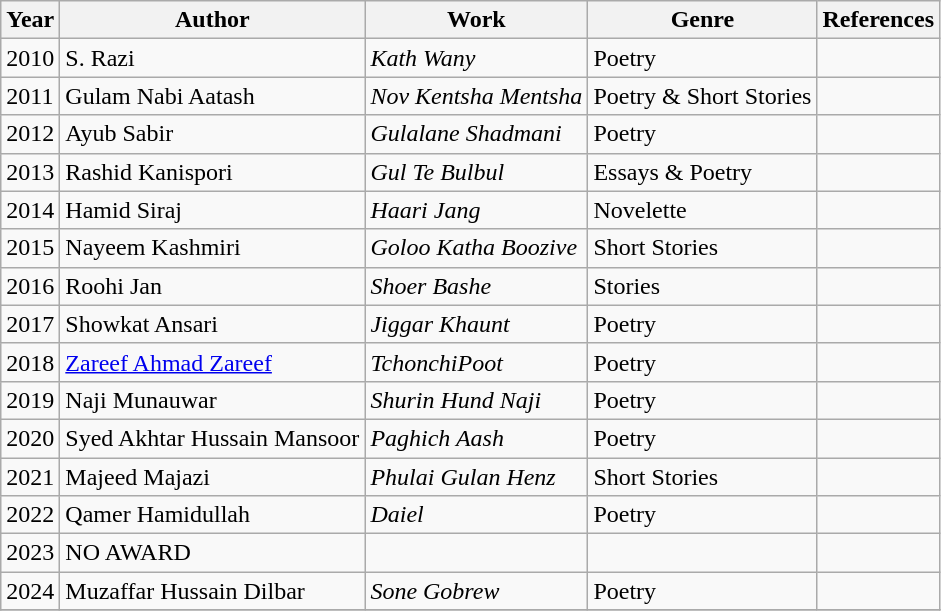<table class="wikitable sortable">
<tr>
<th>Year</th>
<th>Author</th>
<th>Work</th>
<th>Genre</th>
<th class="unsortable">References</th>
</tr>
<tr>
<td>2010</td>
<td>S. Razi</td>
<td><em>Kath Wany</em></td>
<td>Poetry</td>
<td></td>
</tr>
<tr>
<td>2011</td>
<td>Gulam Nabi Aatash</td>
<td><em>Nov Kentsha Mentsha</em></td>
<td>Poetry & Short Stories</td>
<td></td>
</tr>
<tr>
<td>2012</td>
<td>Ayub Sabir</td>
<td><em>Gulalane Shadmani</em></td>
<td>Poetry</td>
<td></td>
</tr>
<tr>
<td>2013</td>
<td>Rashid Kanispori</td>
<td><em>Gul Te Bulbul</em></td>
<td>Essays & Poetry</td>
<td></td>
</tr>
<tr>
<td>2014</td>
<td>Hamid Siraj</td>
<td><em>Haari Jang</em></td>
<td>Novelette</td>
<td></td>
</tr>
<tr>
<td>2015</td>
<td>Nayeem Kashmiri</td>
<td><em>Goloo Katha Boozive</em></td>
<td>Short Stories</td>
<td></td>
</tr>
<tr>
<td>2016</td>
<td>Roohi Jan</td>
<td><em>Shoer Bashe</em></td>
<td>Stories</td>
<td></td>
</tr>
<tr>
<td>2017</td>
<td>Showkat Ansari</td>
<td><em>Jiggar Khaunt</em></td>
<td>Poetry</td>
<td></td>
</tr>
<tr>
<td>2018</td>
<td><a href='#'>Zareef Ahmad Zareef</a></td>
<td><em>TchonchiPoot</em></td>
<td>Poetry</td>
<td></td>
</tr>
<tr>
<td>2019</td>
<td>Naji Munauwar</td>
<td><em>Shurin Hund Naji</em></td>
<td>Poetry</td>
<td></td>
</tr>
<tr>
<td>2020</td>
<td>Syed Akhtar Hussain Mansoor</td>
<td><em>Paghich Aash</em></td>
<td>Poetry</td>
<td></td>
</tr>
<tr>
<td>2021</td>
<td>Majeed Majazi</td>
<td><em>Phulai Gulan Henz</em></td>
<td>Short Stories</td>
<td></td>
</tr>
<tr>
<td>2022</td>
<td>Qamer Hamidullah</td>
<td><em>Daiel</em></td>
<td>Poetry</td>
<td></td>
</tr>
<tr>
<td>2023</td>
<td>NO AWARD</td>
<td></td>
<td></td>
<td></td>
</tr>
<tr>
<td>2024</td>
<td>Muzaffar Hussain Dilbar</td>
<td><em>Sone Gobrew</em></td>
<td>Poetry</td>
<td></td>
</tr>
<tr>
</tr>
</table>
